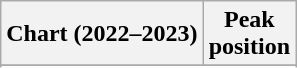<table class="wikitable sortable plainrowheaders" style="text-align:center">
<tr>
<th scope="col">Chart (2022–2023)</th>
<th scope="col">Peak<br>position</th>
</tr>
<tr>
</tr>
<tr>
</tr>
<tr>
</tr>
</table>
